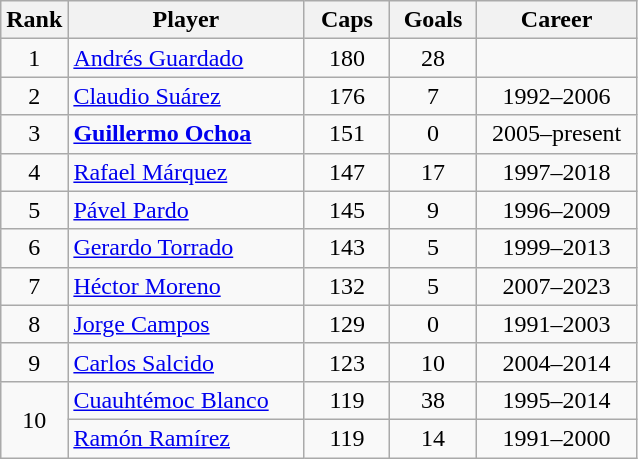<table class="wikitable sortable" style="text-align:center;">
<tr>
<th width="30">Rank</th>
<th style="width:150px;">Player</th>
<th width="50">Caps</th>
<th width="50">Goals</th>
<th style="width:100px;">Career</th>
</tr>
<tr>
<td>1</td>
<td align=left><a href='#'>Andrés Guardado</a></td>
<td>180</td>
<td>28</td>
<td></td>
</tr>
<tr>
<td>2</td>
<td align=left><a href='#'>Claudio Suárez</a></td>
<td>176</td>
<td>7</td>
<td>1992–2006</td>
</tr>
<tr>
<td>3</td>
<td align=left><strong><a href='#'>Guillermo Ochoa</a></strong></td>
<td>151</td>
<td>0</td>
<td>2005–present</td>
</tr>
<tr>
<td>4</td>
<td align=left><a href='#'>Rafael Márquez</a></td>
<td>147</td>
<td>17</td>
<td>1997–2018</td>
</tr>
<tr>
<td>5</td>
<td align=left><a href='#'>Pável Pardo</a></td>
<td>145</td>
<td>9</td>
<td>1996–2009</td>
</tr>
<tr>
<td>6</td>
<td align=left><a href='#'>Gerardo Torrado</a></td>
<td>143</td>
<td>5</td>
<td>1999–2013</td>
</tr>
<tr>
<td>7</td>
<td align=left><a href='#'>Héctor Moreno</a></td>
<td>132</td>
<td>5</td>
<td>2007–2023</td>
</tr>
<tr>
<td>8</td>
<td align=left><a href='#'>Jorge Campos</a></td>
<td>129</td>
<td>0</td>
<td>1991–2003</td>
</tr>
<tr>
<td>9</td>
<td align=left><a href='#'>Carlos Salcido</a></td>
<td>123</td>
<td>10</td>
<td>2004–2014</td>
</tr>
<tr>
<td rowspan="2">10</td>
<td align=left><a href='#'>Cuauhtémoc Blanco</a></td>
<td>119</td>
<td>38</td>
<td>1995–2014</td>
</tr>
<tr>
<td align=left><a href='#'>Ramón Ramírez</a></td>
<td>119</td>
<td>14</td>
<td>1991–2000</td>
</tr>
</table>
